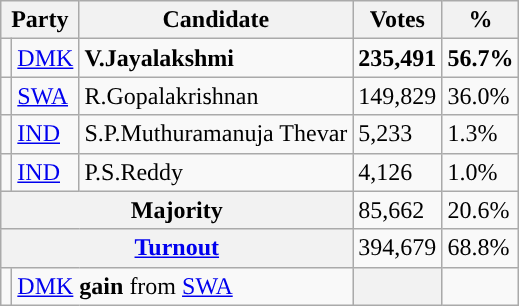<table class="wikitable">
<tr>
<th colspan="2">Party</th>
<th>Candidate</th>
<th>Votes</th>
<th>%</th>
</tr>
<tr>
<td></td>
<td><a href='#'>DMK</a></td>
<td><strong>V.Jayalakshmi</strong></td>
<td><strong>235,491</strong></td>
<td><strong>56.7%</strong></td>
</tr>
<tr>
<td></td>
<td><a href='#'>SWA</a></td>
<td>R.Gopalakrishnan</td>
<td>149,829</td>
<td>36.0%</td>
</tr>
<tr>
<td></td>
<td><a href='#'>IND</a></td>
<td>S.P.Muthuramanuja Thevar</td>
<td>5,233</td>
<td>1.3%</td>
</tr>
<tr>
<td></td>
<td><a href='#'>IND</a></td>
<td>P.S.Reddy</td>
<td>4,126</td>
<td>1.0%</td>
</tr>
<tr>
<th colspan="3">Majority</th>
<td>85,662</td>
<td>20.6%</td>
</tr>
<tr>
<th colspan="3"><a href='#'>Turnout</a></th>
<td>394,679</td>
<td>68.8%</td>
</tr>
<tr>
<td></td>
<td colspan="2"><a href='#'>DMK</a> <strong>gain</strong> from <a href='#'>SWA</a></td>
<th></th>
<td></td>
</tr>
</table>
